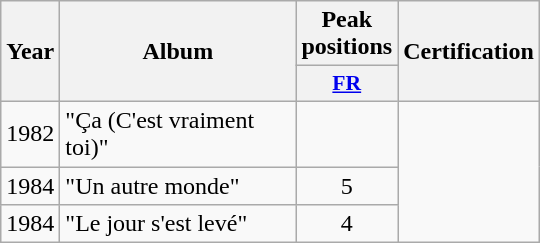<table class="wikitable">
<tr>
<th rowspan="2" style="text-align:center; width:10px;">Year</th>
<th rowspan="2" style="text-align:center; width:150px;">Album</th>
<th style="text-align:center; width:20px;" colspan=1>Peak positions</th>
<th rowspan="2" style="text-align:center; width:70px;">Certification</th>
</tr>
<tr>
<th scope="col" style="width:3em;font-size:90%;"><a href='#'>FR</a><br></th>
</tr>
<tr>
<td style="text-align:center;">1982</td>
<td>"Ça (C'est vraiment toi)"</td>
<td style="text-align:center;"></td>
</tr>
<tr>
<td style="text-align:center;">1984</td>
<td>"Un autre monde"</td>
<td style="text-align:center;">5</td>
</tr>
<tr>
<td style="text-align:center;">1984</td>
<td>"Le jour s'est levé"</td>
<td style="text-align:center;">4</td>
</tr>
</table>
